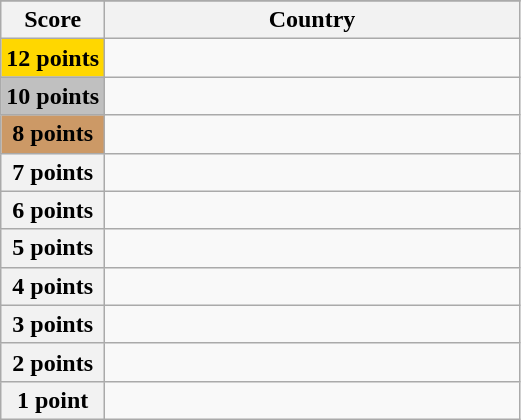<table class="wikitable">
<tr>
</tr>
<tr>
<th scope="col" width="20%">Score</th>
<th scope="col">Country</th>
</tr>
<tr>
<th scope="row" style="background:gold">12 points</th>
<td></td>
</tr>
<tr>
<th scope="row" style="background:silver">10 points</th>
<td></td>
</tr>
<tr>
<th scope="row" style="background:#CC9966">8 points</th>
<td></td>
</tr>
<tr>
<th scope="row">7 points</th>
<td></td>
</tr>
<tr>
<th scope="row">6 points</th>
<td></td>
</tr>
<tr>
<th scope="row">5 points</th>
<td></td>
</tr>
<tr>
<th scope="row">4 points</th>
<td></td>
</tr>
<tr>
<th scope="row">3 points</th>
<td></td>
</tr>
<tr>
<th scope="row">2 points</th>
<td></td>
</tr>
<tr>
<th scope="row">1 point</th>
<td></td>
</tr>
</table>
